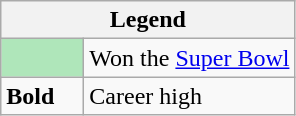<table class="wikitable mw-collapsible mw-collapsed">
<tr>
<th colspan="2">Legend</th>
</tr>
<tr>
<td style="background:#afe6ba; width:3em;"></td>
<td>Won the <a href='#'>Super Bowl</a></td>
</tr>
<tr>
<td><strong>Bold</strong></td>
<td>Career high</td>
</tr>
</table>
